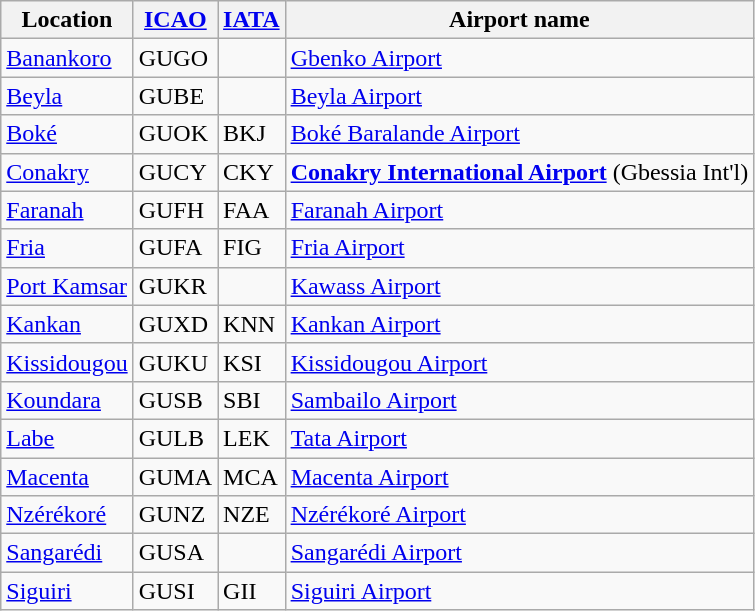<table class="wikitable sortable">
<tr valign="baseline">
<th>Location</th>
<th><a href='#'>ICAO</a></th>
<th><a href='#'>IATA</a></th>
<th>Airport name</th>
</tr>
<tr valign="top">
<td><a href='#'>Banankoro</a></td>
<td>GUGO</td>
<td> </td>
<td><a href='#'>Gbenko Airport</a></td>
</tr>
<tr valign="top">
<td><a href='#'>Beyla</a></td>
<td>GUBE</td>
<td></td>
<td><a href='#'>Beyla Airport</a></td>
</tr>
<tr valign="top">
<td><a href='#'>Boké</a></td>
<td>GUOK</td>
<td>BKJ</td>
<td><a href='#'>Boké Baralande Airport</a></td>
</tr>
<tr valign="top">
<td><a href='#'>Conakry</a></td>
<td>GUCY</td>
<td>CKY</td>
<td><strong><a href='#'>Conakry International Airport</a></strong> (Gbessia Int'l)</td>
</tr>
<tr valign="top">
<td><a href='#'>Faranah</a></td>
<td>GUFH</td>
<td>FAA</td>
<td><a href='#'>Faranah Airport</a></td>
</tr>
<tr valign="top">
<td><a href='#'>Fria</a></td>
<td>GUFA</td>
<td>FIG</td>
<td><a href='#'>Fria Airport</a></td>
</tr>
<tr valign="top">
<td><a href='#'>Port Kamsar</a></td>
<td>GUKR</td>
<td> </td>
<td><a href='#'>Kawass Airport</a></td>
</tr>
<tr valign="top">
<td><a href='#'>Kankan</a></td>
<td>GUXD</td>
<td>KNN</td>
<td><a href='#'>Kankan Airport</a></td>
</tr>
<tr valign="top">
<td><a href='#'>Kissidougou</a></td>
<td>GUKU</td>
<td>KSI</td>
<td><a href='#'>Kissidougou Airport</a></td>
</tr>
<tr valign="top">
<td><a href='#'>Koundara</a></td>
<td>GUSB</td>
<td>SBI</td>
<td><a href='#'>Sambailo Airport</a></td>
</tr>
<tr valign="top">
<td><a href='#'>Labe</a></td>
<td>GULB</td>
<td>LEK</td>
<td><a href='#'>Tata Airport</a></td>
</tr>
<tr valign="top">
<td><a href='#'>Macenta</a></td>
<td>GUMA</td>
<td>MCA</td>
<td><a href='#'>Macenta Airport</a></td>
</tr>
<tr valign="top">
<td><a href='#'>Nzérékoré</a></td>
<td>GUNZ</td>
<td>NZE</td>
<td><a href='#'>Nzérékoré Airport</a></td>
</tr>
<tr valign="top">
<td><a href='#'>Sangarédi</a></td>
<td>GUSA</td>
<td> </td>
<td><a href='#'>Sangarédi Airport</a></td>
</tr>
<tr valign="top">
<td><a href='#'>Siguiri</a></td>
<td>GUSI</td>
<td>GII</td>
<td><a href='#'>Siguiri Airport</a></td>
</tr>
</table>
